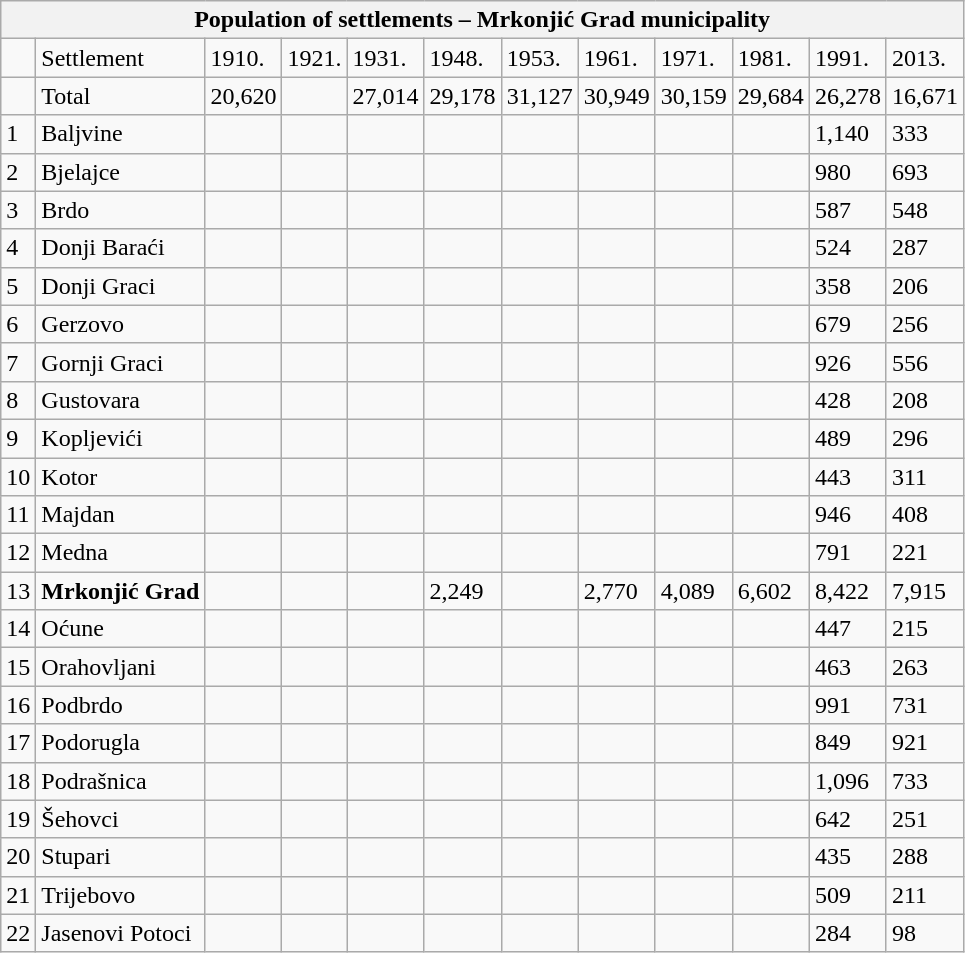<table class="wikitable">
<tr>
<th colspan="12">Population of settlements – Mrkonjić Grad municipality</th>
</tr>
<tr>
<td></td>
<td>Settlement</td>
<td>1910.</td>
<td>1921.</td>
<td>1931.</td>
<td>1948.</td>
<td>1953.</td>
<td>1961.</td>
<td>1971.</td>
<td>1981.</td>
<td>1991.</td>
<td>2013.</td>
</tr>
<tr>
<td></td>
<td>Total</td>
<td>20,620</td>
<td></td>
<td>27,014</td>
<td>29,178</td>
<td>31,127</td>
<td>30,949</td>
<td>30,159</td>
<td>29,684</td>
<td>26,278</td>
<td>16,671</td>
</tr>
<tr>
<td>1</td>
<td>Baljvine</td>
<td></td>
<td></td>
<td></td>
<td></td>
<td></td>
<td></td>
<td></td>
<td></td>
<td>1,140</td>
<td>333</td>
</tr>
<tr>
<td>2</td>
<td>Bjelajce</td>
<td></td>
<td></td>
<td></td>
<td></td>
<td></td>
<td></td>
<td></td>
<td></td>
<td>980</td>
<td>693</td>
</tr>
<tr>
<td>3</td>
<td>Brdo</td>
<td></td>
<td></td>
<td></td>
<td></td>
<td></td>
<td></td>
<td></td>
<td></td>
<td>587</td>
<td>548</td>
</tr>
<tr>
<td>4</td>
<td>Donji Baraći</td>
<td></td>
<td></td>
<td></td>
<td></td>
<td></td>
<td></td>
<td></td>
<td></td>
<td>524</td>
<td>287</td>
</tr>
<tr>
<td>5</td>
<td>Donji Graci</td>
<td></td>
<td></td>
<td></td>
<td></td>
<td></td>
<td></td>
<td></td>
<td></td>
<td>358</td>
<td>206</td>
</tr>
<tr>
<td>6</td>
<td>Gerzovo</td>
<td></td>
<td></td>
<td></td>
<td></td>
<td></td>
<td></td>
<td></td>
<td></td>
<td>679</td>
<td>256</td>
</tr>
<tr>
<td>7</td>
<td>Gornji Graci</td>
<td></td>
<td></td>
<td></td>
<td></td>
<td></td>
<td></td>
<td></td>
<td></td>
<td>926</td>
<td>556</td>
</tr>
<tr>
<td>8</td>
<td>Gustovara</td>
<td></td>
<td></td>
<td></td>
<td></td>
<td></td>
<td></td>
<td></td>
<td></td>
<td>428</td>
<td>208</td>
</tr>
<tr>
<td>9</td>
<td>Kopljevići</td>
<td></td>
<td></td>
<td></td>
<td></td>
<td></td>
<td></td>
<td></td>
<td></td>
<td>489</td>
<td>296</td>
</tr>
<tr>
<td>10</td>
<td>Kotor</td>
<td></td>
<td></td>
<td></td>
<td></td>
<td></td>
<td></td>
<td></td>
<td></td>
<td>443</td>
<td>311</td>
</tr>
<tr>
<td>11</td>
<td>Majdan</td>
<td></td>
<td></td>
<td></td>
<td></td>
<td></td>
<td></td>
<td></td>
<td></td>
<td>946</td>
<td>408</td>
</tr>
<tr>
<td>12</td>
<td>Medna</td>
<td></td>
<td></td>
<td></td>
<td></td>
<td></td>
<td></td>
<td></td>
<td></td>
<td>791</td>
<td>221</td>
</tr>
<tr>
<td>13</td>
<td><strong>Mrkonjić Grad</strong></td>
<td></td>
<td></td>
<td></td>
<td>2,249</td>
<td></td>
<td>2,770</td>
<td>4,089</td>
<td>6,602</td>
<td>8,422</td>
<td>7,915</td>
</tr>
<tr>
<td>14</td>
<td>Oćune</td>
<td></td>
<td></td>
<td></td>
<td></td>
<td></td>
<td></td>
<td></td>
<td></td>
<td>447</td>
<td>215</td>
</tr>
<tr>
<td>15</td>
<td>Orahovljani</td>
<td></td>
<td></td>
<td></td>
<td></td>
<td></td>
<td></td>
<td></td>
<td></td>
<td>463</td>
<td>263</td>
</tr>
<tr>
<td>16</td>
<td>Podbrdo</td>
<td></td>
<td></td>
<td></td>
<td></td>
<td></td>
<td></td>
<td></td>
<td></td>
<td>991</td>
<td>731</td>
</tr>
<tr>
<td>17</td>
<td>Podorugla</td>
<td></td>
<td></td>
<td></td>
<td></td>
<td></td>
<td></td>
<td></td>
<td></td>
<td>849</td>
<td>921</td>
</tr>
<tr>
<td>18</td>
<td>Podrašnica</td>
<td></td>
<td></td>
<td></td>
<td></td>
<td></td>
<td></td>
<td></td>
<td></td>
<td>1,096</td>
<td>733</td>
</tr>
<tr>
<td>19</td>
<td>Šehovci</td>
<td></td>
<td></td>
<td></td>
<td></td>
<td></td>
<td></td>
<td></td>
<td></td>
<td>642</td>
<td>251</td>
</tr>
<tr>
<td>20</td>
<td>Stupari</td>
<td></td>
<td></td>
<td></td>
<td></td>
<td></td>
<td></td>
<td></td>
<td></td>
<td>435</td>
<td>288</td>
</tr>
<tr>
<td>21</td>
<td>Trijebovo</td>
<td></td>
<td></td>
<td></td>
<td></td>
<td></td>
<td></td>
<td></td>
<td></td>
<td>509</td>
<td>211</td>
</tr>
<tr>
<td>22</td>
<td>Jasenovi Potoci</td>
<td></td>
<td></td>
<td></td>
<td></td>
<td></td>
<td></td>
<td></td>
<td></td>
<td>284</td>
<td>98</td>
</tr>
</table>
